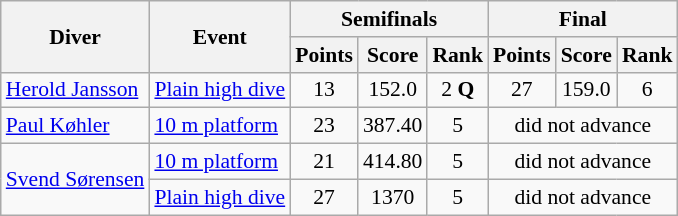<table class=wikitable style="font-size:90%">
<tr>
<th rowspan=2>Diver</th>
<th rowspan=2>Event</th>
<th colspan=3>Semifinals</th>
<th colspan=3>Final</th>
</tr>
<tr>
<th>Points</th>
<th>Score</th>
<th>Rank</th>
<th>Points</th>
<th>Score</th>
<th>Rank</th>
</tr>
<tr>
<td><a href='#'>Herold Jansson</a></td>
<td><a href='#'>Plain high dive</a></td>
<td align=center>13</td>
<td align=center>152.0</td>
<td align=center>2 <strong>Q</strong></td>
<td align=center>27</td>
<td align=center>159.0</td>
<td align=center>6</td>
</tr>
<tr>
<td><a href='#'>Paul Køhler</a></td>
<td><a href='#'>10 m platform</a></td>
<td align=center>23</td>
<td align=center>387.40</td>
<td align=center>5</td>
<td align=center colspan=3>did not advance</td>
</tr>
<tr>
<td rowspan=2><a href='#'>Svend Sørensen</a></td>
<td><a href='#'>10 m platform</a></td>
<td align=center>21</td>
<td align=center>414.80</td>
<td align=center>5</td>
<td align=center colspan=3>did not advance</td>
</tr>
<tr>
<td><a href='#'>Plain high dive</a></td>
<td align=center>27</td>
<td align=center>1370</td>
<td align=center>5</td>
<td align=center colspan=3>did not advance</td>
</tr>
</table>
